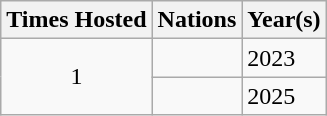<table class="wikitable">
<tr>
<th>Times Hosted</th>
<th>Nations</th>
<th>Year(s)</th>
</tr>
<tr>
<td style="text-align:center;" rowspan=2>1</td>
<td></td>
<td>2023</td>
</tr>
<tr>
<td></td>
<td>2025</td>
</tr>
</table>
